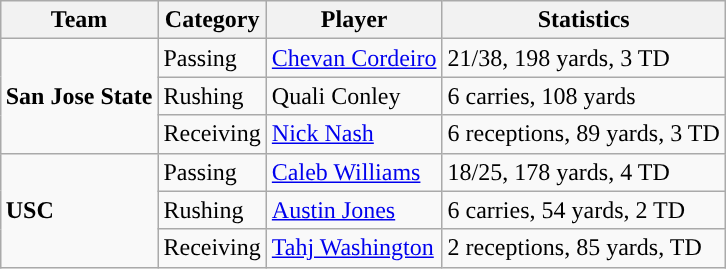<table class="wikitable" style="float: right;">
<tr>
<th>Team</th>
<th>Category</th>
<th>Player</th>
<th>Statistics</th>
</tr>
<tr>
<td rowspan=3><strong>San Jose State</strong></td>
<td>Passing</td>
<td><a href='#'>Chevan Cordeiro</a></td>
<td>21/38, 198 yards, 3 TD</td>
</tr>
<tr>
<td>Rushing</td>
<td>Quali Conley</td>
<td>6 carries, 108 yards</td>
</tr>
<tr>
<td>Receiving</td>
<td><a href='#'>Nick Nash</a></td>
<td>6 receptions, 89 yards, 3 TD</td>
</tr>
<tr>
<td rowspan=3><strong>USC</strong></td>
<td>Passing</td>
<td><a href='#'>Caleb Williams</a></td>
<td>18/25, 178 yards, 4 TD</td>
</tr>
<tr>
<td>Rushing</td>
<td><a href='#'>Austin Jones</a></td>
<td>6 carries, 54 yards, 2 TD</td>
</tr>
<tr>
<td>Receiving</td>
<td><a href='#'>Tahj Washington</a></td>
<td>2 receptions, 85 yards, TD</td>
</tr>
</table>
